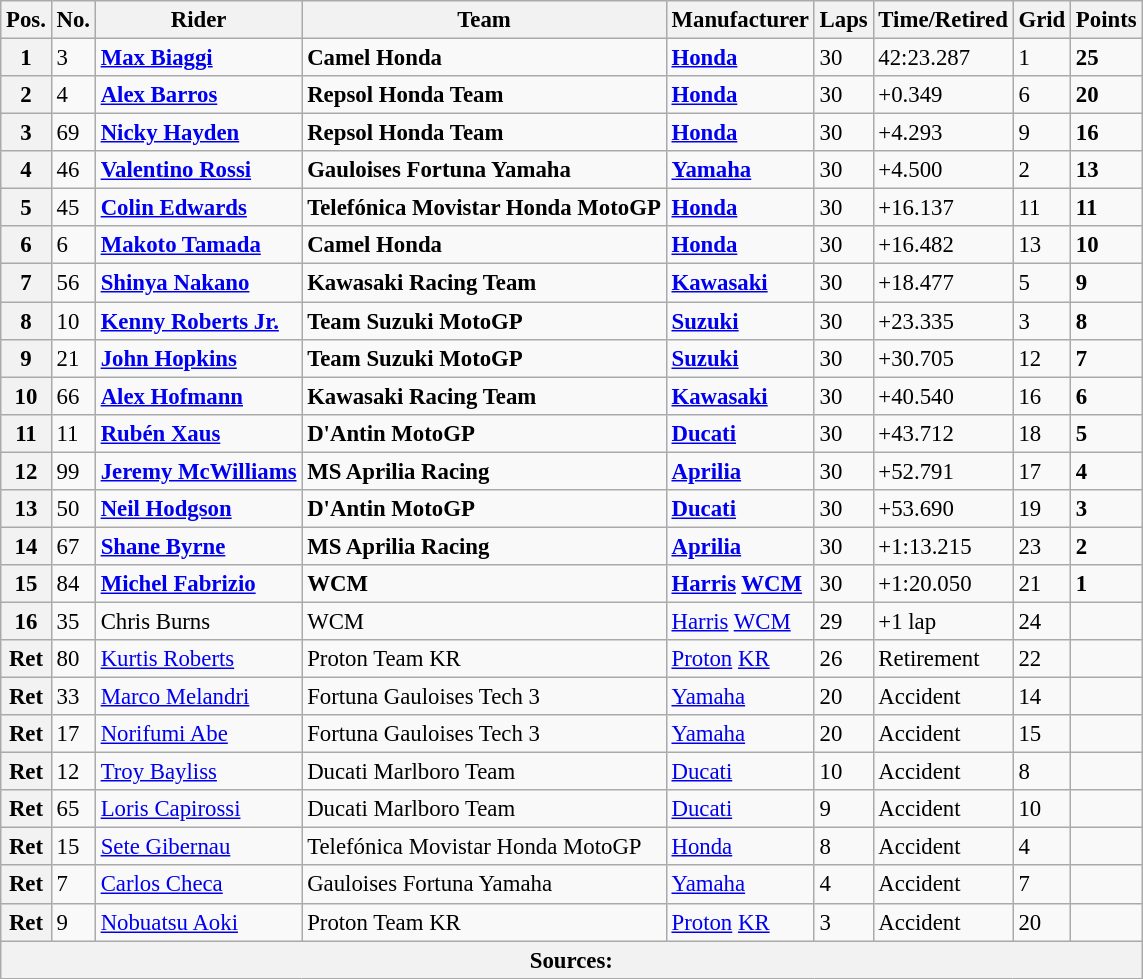<table class="wikitable" style="font-size: 95%;">
<tr>
<th>Pos.</th>
<th>No.</th>
<th>Rider</th>
<th>Team</th>
<th>Manufacturer</th>
<th>Laps</th>
<th>Time/Retired</th>
<th>Grid</th>
<th>Points</th>
</tr>
<tr>
<th>1</th>
<td>3</td>
<td> <strong><a href='#'>Max Biaggi</a></strong></td>
<td><strong>Camel Honda</strong></td>
<td><strong><a href='#'>Honda</a></strong></td>
<td>30</td>
<td>42:23.287</td>
<td>1</td>
<td><strong>25</strong></td>
</tr>
<tr>
<th>2</th>
<td>4</td>
<td> <strong><a href='#'>Alex Barros</a></strong></td>
<td><strong>Repsol Honda Team</strong></td>
<td><strong><a href='#'>Honda</a></strong></td>
<td>30</td>
<td>+0.349</td>
<td>6</td>
<td><strong>20</strong></td>
</tr>
<tr>
<th>3</th>
<td>69</td>
<td> <strong><a href='#'>Nicky Hayden</a></strong></td>
<td><strong>Repsol Honda Team</strong></td>
<td><strong><a href='#'>Honda</a></strong></td>
<td>30</td>
<td>+4.293</td>
<td>9</td>
<td><strong>16</strong></td>
</tr>
<tr>
<th>4</th>
<td>46</td>
<td> <strong><a href='#'>Valentino Rossi</a></strong></td>
<td><strong>Gauloises Fortuna Yamaha</strong></td>
<td><strong><a href='#'>Yamaha</a></strong></td>
<td>30</td>
<td>+4.500</td>
<td>2</td>
<td><strong>13</strong></td>
</tr>
<tr>
<th>5</th>
<td>45</td>
<td> <strong><a href='#'>Colin Edwards</a></strong></td>
<td><strong>Telefónica Movistar Honda MotoGP</strong></td>
<td><strong><a href='#'>Honda</a></strong></td>
<td>30</td>
<td>+16.137</td>
<td>11</td>
<td><strong>11</strong></td>
</tr>
<tr>
<th>6</th>
<td>6</td>
<td> <strong><a href='#'>Makoto Tamada</a></strong></td>
<td><strong>Camel Honda</strong></td>
<td><strong><a href='#'>Honda</a></strong></td>
<td>30</td>
<td>+16.482</td>
<td>13</td>
<td><strong>10</strong></td>
</tr>
<tr>
<th>7</th>
<td>56</td>
<td> <strong><a href='#'>Shinya Nakano</a></strong></td>
<td><strong>Kawasaki Racing Team</strong></td>
<td><strong><a href='#'>Kawasaki</a></strong></td>
<td>30</td>
<td>+18.477</td>
<td>5</td>
<td><strong>9</strong></td>
</tr>
<tr>
<th>8</th>
<td>10</td>
<td> <strong><a href='#'>Kenny Roberts Jr.</a></strong></td>
<td><strong>Team Suzuki MotoGP</strong></td>
<td><strong><a href='#'>Suzuki</a></strong></td>
<td>30</td>
<td>+23.335</td>
<td>3</td>
<td><strong>8</strong></td>
</tr>
<tr>
<th>9</th>
<td>21</td>
<td> <strong><a href='#'>John Hopkins</a></strong></td>
<td><strong>Team Suzuki MotoGP</strong></td>
<td><strong><a href='#'>Suzuki</a></strong></td>
<td>30</td>
<td>+30.705</td>
<td>12</td>
<td><strong>7</strong></td>
</tr>
<tr>
<th>10</th>
<td>66</td>
<td> <strong><a href='#'>Alex Hofmann</a></strong></td>
<td><strong>Kawasaki Racing Team</strong></td>
<td><strong><a href='#'>Kawasaki</a></strong></td>
<td>30</td>
<td>+40.540</td>
<td>16</td>
<td><strong>6</strong></td>
</tr>
<tr>
<th>11</th>
<td>11</td>
<td> <strong><a href='#'>Rubén Xaus</a></strong></td>
<td><strong>D'Antin MotoGP</strong></td>
<td><strong><a href='#'>Ducati</a></strong></td>
<td>30</td>
<td>+43.712</td>
<td>18</td>
<td><strong>5</strong></td>
</tr>
<tr>
<th>12</th>
<td>99</td>
<td> <strong><a href='#'>Jeremy McWilliams</a></strong></td>
<td><strong>MS Aprilia Racing</strong></td>
<td><strong><a href='#'>Aprilia</a></strong></td>
<td>30</td>
<td>+52.791</td>
<td>17</td>
<td><strong>4</strong></td>
</tr>
<tr>
<th>13</th>
<td>50</td>
<td> <strong><a href='#'>Neil Hodgson</a></strong></td>
<td><strong>D'Antin MotoGP</strong></td>
<td><strong><a href='#'>Ducati</a></strong></td>
<td>30</td>
<td>+53.690</td>
<td>19</td>
<td><strong>3</strong></td>
</tr>
<tr>
<th>14</th>
<td>67</td>
<td> <strong><a href='#'>Shane Byrne</a></strong></td>
<td><strong>MS Aprilia Racing</strong></td>
<td><strong><a href='#'>Aprilia</a></strong></td>
<td>30</td>
<td>+1:13.215</td>
<td>23</td>
<td><strong>2</strong></td>
</tr>
<tr>
<th>15</th>
<td>84</td>
<td> <strong><a href='#'>Michel Fabrizio</a></strong></td>
<td><strong>WCM</strong></td>
<td><strong><a href='#'>Harris</a> <a href='#'>WCM</a></strong></td>
<td>30</td>
<td>+1:20.050</td>
<td>21</td>
<td><strong>1</strong></td>
</tr>
<tr>
<th>16</th>
<td>35</td>
<td> Chris Burns</td>
<td>WCM</td>
<td><a href='#'>Harris</a> <a href='#'>WCM</a></td>
<td>29</td>
<td>+1 lap</td>
<td>24</td>
<td></td>
</tr>
<tr>
<th>Ret</th>
<td>80</td>
<td> <a href='#'>Kurtis Roberts</a></td>
<td>Proton Team KR</td>
<td><a href='#'>Proton</a> <a href='#'>KR</a></td>
<td>26</td>
<td>Retirement</td>
<td>22</td>
<td></td>
</tr>
<tr>
<th>Ret</th>
<td>33</td>
<td> <a href='#'>Marco Melandri</a></td>
<td>Fortuna Gauloises Tech 3</td>
<td><a href='#'>Yamaha</a></td>
<td>20</td>
<td>Accident</td>
<td>14</td>
<td></td>
</tr>
<tr>
<th>Ret</th>
<td>17</td>
<td> <a href='#'>Norifumi Abe</a></td>
<td>Fortuna Gauloises Tech 3</td>
<td><a href='#'>Yamaha</a></td>
<td>20</td>
<td>Accident</td>
<td>15</td>
<td></td>
</tr>
<tr>
<th>Ret</th>
<td>12</td>
<td> <a href='#'>Troy Bayliss</a></td>
<td>Ducati Marlboro Team</td>
<td><a href='#'>Ducati</a></td>
<td>10</td>
<td>Accident</td>
<td>8</td>
<td></td>
</tr>
<tr>
<th>Ret</th>
<td>65</td>
<td> <a href='#'>Loris Capirossi</a></td>
<td>Ducati Marlboro Team</td>
<td><a href='#'>Ducati</a></td>
<td>9</td>
<td>Accident</td>
<td>10</td>
<td></td>
</tr>
<tr>
<th>Ret</th>
<td>15</td>
<td> <a href='#'>Sete Gibernau</a></td>
<td>Telefónica Movistar Honda MotoGP</td>
<td><a href='#'>Honda</a></td>
<td>8</td>
<td>Accident</td>
<td>4</td>
<td></td>
</tr>
<tr>
<th>Ret</th>
<td>7</td>
<td> <a href='#'>Carlos Checa</a></td>
<td>Gauloises Fortuna Yamaha</td>
<td><a href='#'>Yamaha</a></td>
<td>4</td>
<td>Accident</td>
<td>7</td>
<td></td>
</tr>
<tr>
<th>Ret</th>
<td>9</td>
<td> <a href='#'>Nobuatsu Aoki</a></td>
<td>Proton Team KR</td>
<td><a href='#'>Proton</a> <a href='#'>KR</a></td>
<td>3</td>
<td>Accident</td>
<td>20</td>
<td></td>
</tr>
<tr>
<th colspan=9>Sources: </th>
</tr>
</table>
